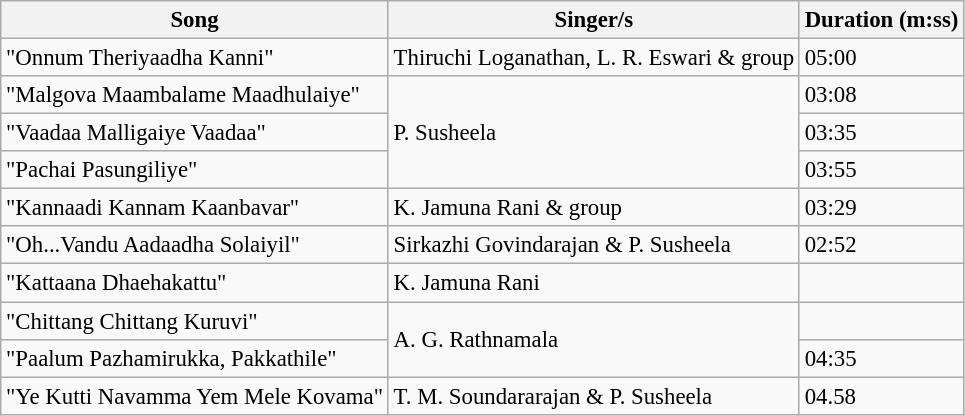<table class="wikitable" style="font-size:95%;">
<tr>
<th>Song</th>
<th>Singer/s</th>
<th>Duration (m:ss)</th>
</tr>
<tr>
<td>"Onnum Theriyaadha Kanni"</td>
<td>Thiruchi Loganathan, L. R. Eswari & group</td>
<td>05:00</td>
</tr>
<tr>
<td>"Malgova Maambalame Maadhulaiye"</td>
<td rowspan=3>P. Susheela</td>
<td>03:08</td>
</tr>
<tr>
<td>"Vaadaa Malligaiye Vaadaa"</td>
<td>03:35</td>
</tr>
<tr>
<td>"Pachai Pasungiliye"</td>
<td>03:55</td>
</tr>
<tr>
<td>"Kannaadi Kannam Kaanbavar"</td>
<td>K. Jamuna Rani & group</td>
<td>03:29</td>
</tr>
<tr>
<td>"Oh...Vandu Aadaadha Solaiyil"</td>
<td>Sirkazhi Govindarajan & P. Susheela</td>
<td>02:52</td>
</tr>
<tr>
<td>"Kattaana Dhaehakattu"</td>
<td>K. Jamuna Rani</td>
<td></td>
</tr>
<tr>
<td>"Chittang Chittang Kuruvi"</td>
<td rowspan=2>A. G. Rathnamala</td>
<td></td>
</tr>
<tr>
<td>"Paalum Pazhamirukka, Pakkathile"</td>
<td>04:35</td>
</tr>
<tr>
<td>"Ye Kutti Navamma Yem Mele Kovama"</td>
<td>T. M. Soundararajan & P. Susheela</td>
<td>04.58</td>
</tr>
</table>
